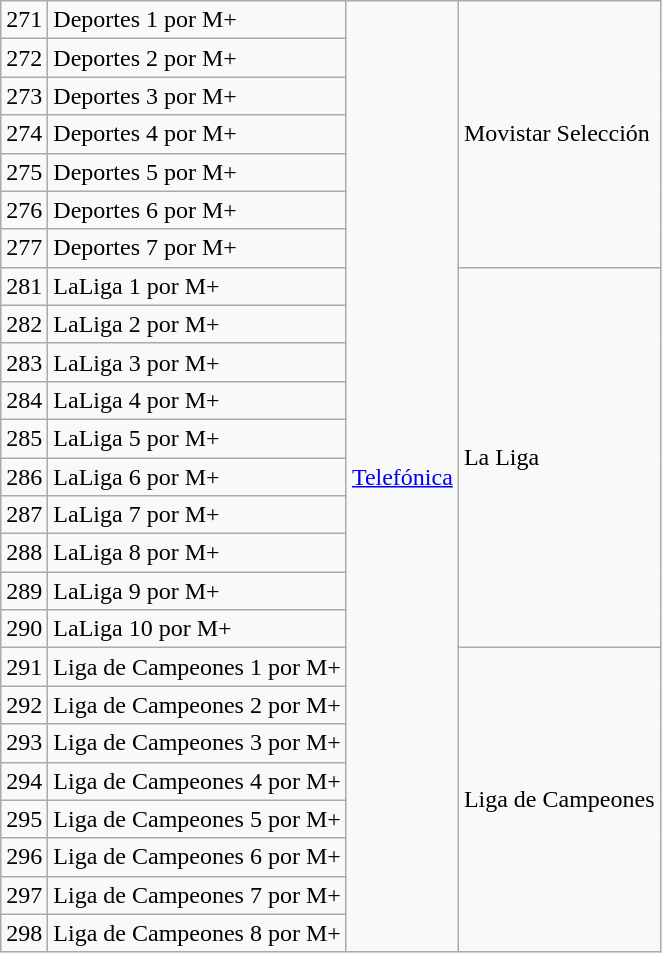<table class="wikitable">
<tr>
<td>271</td>
<td>Deportes 1 por M+</td>
<td rowspan="25"><a href='#'>Telefónica</a></td>
<td rowspan="7">Movistar Selección</td>
</tr>
<tr>
<td>272</td>
<td>Deportes 2 por M+</td>
</tr>
<tr>
<td>273</td>
<td>Deportes 3 por M+</td>
</tr>
<tr>
<td>274</td>
<td>Deportes 4 por M+</td>
</tr>
<tr>
<td>275</td>
<td>Deportes 5 por M+</td>
</tr>
<tr>
<td>276</td>
<td>Deportes 6 por M+</td>
</tr>
<tr>
<td>277</td>
<td>Deportes 7 por M+</td>
</tr>
<tr>
<td>281</td>
<td>LaLiga 1 por M+</td>
<td rowspan="10">La Liga</td>
</tr>
<tr>
<td>282</td>
<td>LaLiga 2 por M+</td>
</tr>
<tr>
<td>283</td>
<td>LaLiga 3 por M+</td>
</tr>
<tr>
<td>284</td>
<td>LaLiga 4 por M+</td>
</tr>
<tr>
<td>285</td>
<td>LaLiga 5 por M+</td>
</tr>
<tr>
<td>286</td>
<td>LaLiga 6 por M+</td>
</tr>
<tr>
<td>287</td>
<td>LaLiga 7 por M+</td>
</tr>
<tr>
<td>288</td>
<td>LaLiga 8 por M+</td>
</tr>
<tr>
<td>289</td>
<td>LaLiga 9 por M+</td>
</tr>
<tr>
<td>290</td>
<td>LaLiga 10 por M+</td>
</tr>
<tr>
<td>291</td>
<td>Liga de Campeones 1 por M+</td>
<td rowspan="8">Liga de Campeones</td>
</tr>
<tr>
<td>292</td>
<td>Liga de Campeones 2 por M+</td>
</tr>
<tr>
<td>293</td>
<td>Liga de Campeones 3 por M+</td>
</tr>
<tr>
<td>294</td>
<td>Liga de Campeones 4 por M+</td>
</tr>
<tr>
<td>295</td>
<td>Liga de Campeones 5 por M+</td>
</tr>
<tr>
<td>296</td>
<td>Liga de Campeones 6 por M+</td>
</tr>
<tr>
<td>297</td>
<td>Liga de Campeones 7 por M+</td>
</tr>
<tr>
<td>298</td>
<td>Liga de Campeones 8 por M+</td>
</tr>
</table>
